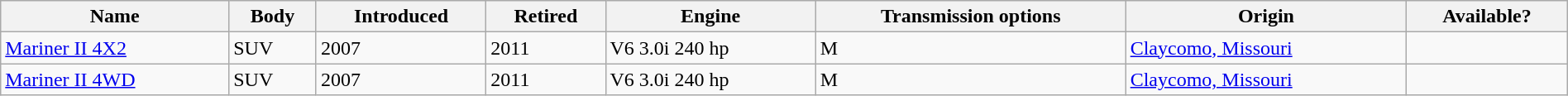<table class="wikitable sortable" style="width:100%;">
<tr>
<th>Name</th>
<th>Body</th>
<th>Introduced</th>
<th>Retired</th>
<th>Engine</th>
<th>Transmission options</th>
<th>Origin</th>
<th>Available?</th>
</tr>
<tr>
<td><a href='#'>Mariner II 4X2</a></td>
<td>SUV</td>
<td>2007</td>
<td>2011</td>
<td>V6 3.0i 240 hp</td>
<td>M</td>
<td> <a href='#'>Claycomo, Missouri</a></td>
<td></td>
</tr>
<tr>
<td><a href='#'>Mariner II 4WD</a></td>
<td>SUV</td>
<td>2007</td>
<td>2011</td>
<td>V6 3.0i 240 hp</td>
<td>M</td>
<td> <a href='#'>Claycomo, Missouri</a></td>
<td></td>
</tr>
</table>
